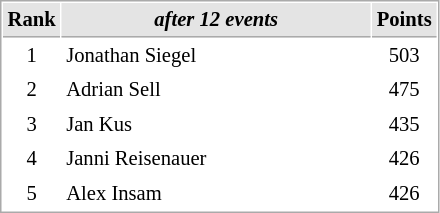<table cellspacing="1" cellpadding="3" style="border:1px solid #AAAAAA;font-size:86%">
<tr bgcolor="#E4E4E4">
<th style="border-bottom:1px solid #AAAAAA" width=10>Rank</th>
<th style="border-bottom:1px solid #AAAAAA" width=200><em>after 12 events</em></th>
<th style="border-bottom:1px solid #AAAAAA" width=20>Points</th>
</tr>
<tr>
<td align=center>1</td>
<td> Jonathan Siegel</td>
<td align=center>503</td>
</tr>
<tr>
<td align=center>2</td>
<td> Adrian Sell</td>
<td align=center>475</td>
</tr>
<tr>
<td align=center>3</td>
<td> Jan Kus</td>
<td align=center>435</td>
</tr>
<tr>
<td align=center>4</td>
<td> Janni Reisenauer</td>
<td align=center>426</td>
</tr>
<tr>
<td align=center>5</td>
<td> Alex Insam</td>
<td align=center>426</td>
</tr>
</table>
